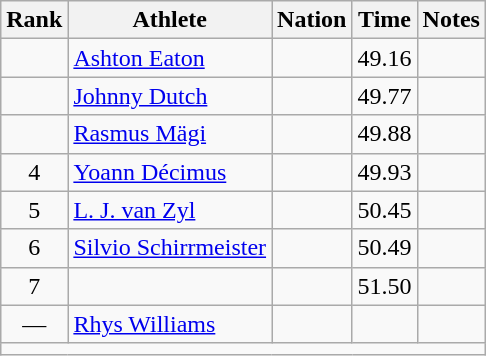<table class="wikitable sortable" style="text-align:center;">
<tr>
<th scope="col" style="width: 10px;">Rank</th>
<th scope="col">Athlete</th>
<th scope="col">Nation</th>
<th scope="col">Time</th>
<th scope="col">Notes</th>
</tr>
<tr>
<td></td>
<td align=left><a href='#'>Ashton Eaton</a></td>
<td align=left></td>
<td>49.16</td>
<td></td>
</tr>
<tr>
<td></td>
<td align=left><a href='#'>Johnny Dutch</a></td>
<td align=left></td>
<td>49.77</td>
<td></td>
</tr>
<tr>
<td></td>
<td align=left><a href='#'>Rasmus Mägi</a></td>
<td align=left></td>
<td>49.88</td>
<td></td>
</tr>
<tr>
<td>4</td>
<td align=left><a href='#'>Yoann Décimus</a></td>
<td align=left></td>
<td>49.93</td>
<td></td>
</tr>
<tr>
<td>5</td>
<td align=left><a href='#'>L. J. van Zyl</a></td>
<td align=left></td>
<td>50.45</td>
<td></td>
</tr>
<tr>
<td>6</td>
<td align=left><a href='#'>Silvio Schirrmeister</a></td>
<td align=left></td>
<td>50.49</td>
<td></td>
</tr>
<tr>
<td>7</td>
<td align=left></td>
<td align=left></td>
<td>51.50</td>
<td></td>
</tr>
<tr>
<td>—</td>
<td align=left><a href='#'>Rhys Williams</a></td>
<td align=left></td>
<td></td>
<td></td>
</tr>
<tr class="sortbottom">
<td colspan="5"></td>
</tr>
</table>
